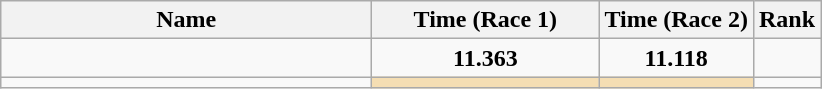<table class="wikitable" style="text-align:center;">
<tr>
<th style="width:15em">Name</th>
<th style="width:9em">Time (Race 1)</th>
<th>Time (Race 2)</th>
<th>Rank</th>
</tr>
<tr>
<td align=left></td>
<td><strong>11.363</strong></td>
<td><strong>11.118</strong></td>
<td></td>
</tr>
<tr>
<td align=left></td>
<td bgcolor=wheat></td>
<td bgcolor=wheat></td>
<td></td>
</tr>
</table>
